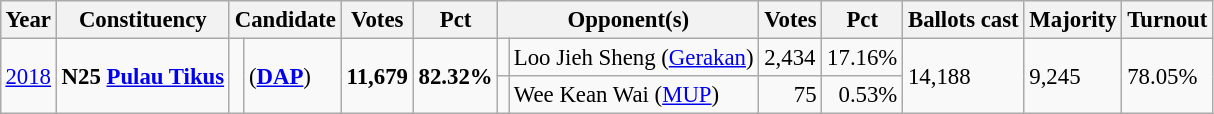<table class="wikitable" style="margin:0.5em ; font-size:95%">
<tr>
<th>Year</th>
<th>Constituency</th>
<th colspan=2>Candidate</th>
<th>Votes</th>
<th>Pct</th>
<th colspan=2>Opponent(s)</th>
<th>Votes</th>
<th>Pct</th>
<th>Ballots cast</th>
<th>Majority</th>
<th>Turnout</th>
</tr>
<tr>
<td rowspan="2"><a href='#'>2018</a></td>
<td rowspan="2"><strong>N25 <a href='#'>Pulau Tikus</a></strong></td>
<td rowspan="2" ></td>
<td rowspan="2"> (<a href='#'><strong>DAP</strong></a>)</td>
<td rowspan="2" align="right"><strong>11,679</strong></td>
<td rowspan="2"><strong>82.32%</strong></td>
<td></td>
<td>Loo Jieh Sheng (<a href='#'>Gerakan</a>)</td>
<td>2,434</td>
<td>17.16%</td>
<td rowspan="2">14,188</td>
<td rowspan="2">9,245</td>
<td rowspan="2">78.05%</td>
</tr>
<tr>
<td bgcolor=></td>
<td>Wee Kean Wai (<a href='#'>MUP</a>)</td>
<td align="right">75</td>
<td align=right>0.53%</td>
</tr>
</table>
